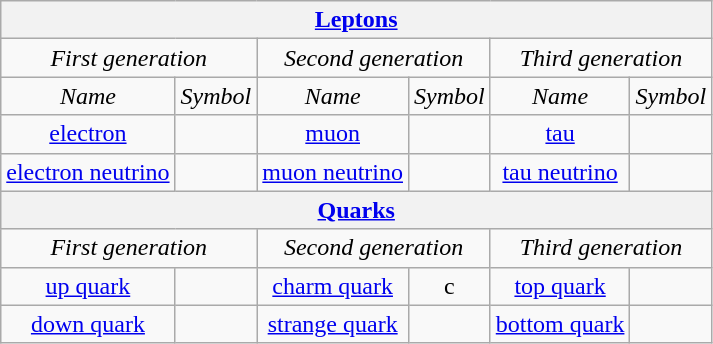<table class="wikitable"  style="text-align:center;">
<tr>
<th colspan="6"><a href='#'>Leptons</a></th>
</tr>
<tr>
<td colspan="2"><em>First generation</em></td>
<td colspan="2"><em>Second generation</em></td>
<td colspan="2"><em>Third generation</em></td>
</tr>
<tr>
<td><em>Name</em></td>
<td><em>Symbol</em></td>
<td><em>Name</em></td>
<td><em>Symbol</em></td>
<td><em>Name</em></td>
<td><em>Symbol</em></td>
</tr>
<tr>
<td><a href='#'>electron</a></td>
<td></td>
<td><a href='#'>muon</a></td>
<td></td>
<td><a href='#'>tau</a></td>
<td></td>
</tr>
<tr>
<td><a href='#'>electron neutrino</a></td>
<td></td>
<td><a href='#'>muon neutrino</a></td>
<td></td>
<td><a href='#'>tau neutrino</a></td>
<td></td>
</tr>
<tr>
<th colspan="6"><a href='#'>Quarks</a></th>
</tr>
<tr>
<td colspan="2"><em>First generation</em></td>
<td colspan="2"><em>Second generation</em></td>
<td colspan="2"><em>Third generation</em></td>
</tr>
<tr>
<td><a href='#'>up quark</a></td>
<td></td>
<td><a href='#'>charm quark</a></td>
<td>c</td>
<td><a href='#'>top quark</a></td>
<td></td>
</tr>
<tr>
<td><a href='#'>down quark</a></td>
<td></td>
<td><a href='#'>strange quark</a></td>
<td></td>
<td><a href='#'>bottom quark</a></td>
<td></td>
</tr>
</table>
